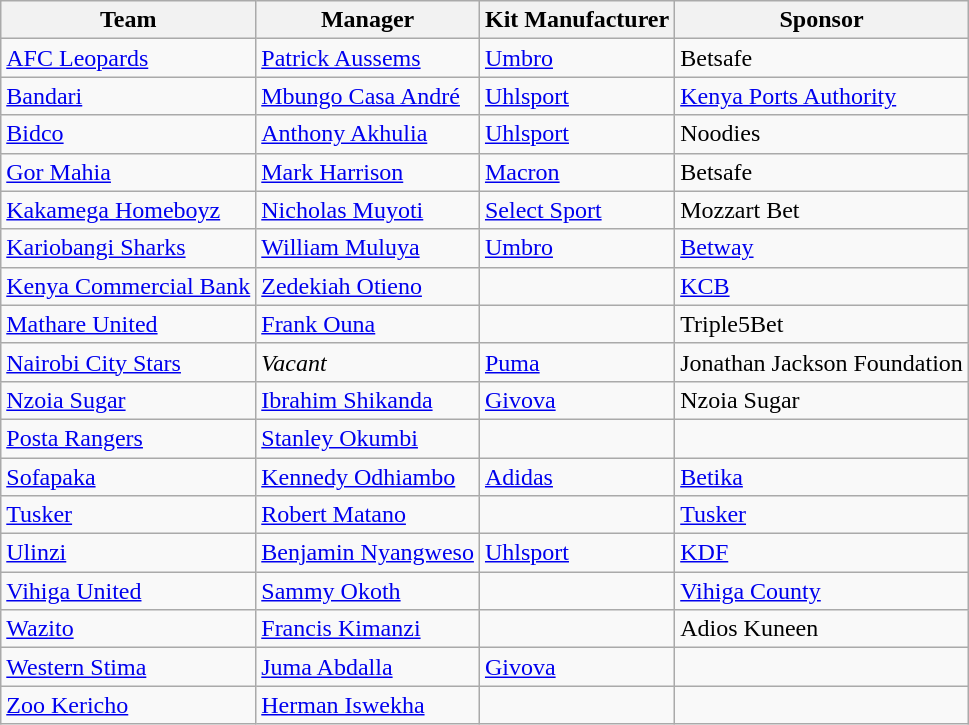<table class="wikitable sortable">
<tr>
<th>Team</th>
<th>Manager</th>
<th>Kit Manufacturer</th>
<th>Sponsor</th>
</tr>
<tr>
<td><a href='#'>AFC Leopards</a></td>
<td> <a href='#'>Patrick Aussems</a></td>
<td><a href='#'>Umbro</a></td>
<td>Betsafe</td>
</tr>
<tr>
<td><a href='#'>Bandari</a></td>
<td> <a href='#'>Mbungo Casa André</a></td>
<td><a href='#'>Uhlsport</a></td>
<td><a href='#'>Kenya Ports Authority</a></td>
</tr>
<tr>
<td><a href='#'>Bidco</a></td>
<td> <a href='#'>Anthony Akhulia</a></td>
<td><a href='#'>Uhlsport</a></td>
<td>Noodies</td>
</tr>
<tr>
<td><a href='#'>Gor Mahia</a></td>
<td> <a href='#'>Mark Harrison</a></td>
<td><a href='#'>Macron</a></td>
<td>Betsafe</td>
</tr>
<tr>
<td><a href='#'>Kakamega Homeboyz</a></td>
<td> <a href='#'>Nicholas Muyoti</a></td>
<td><a href='#'>Select Sport</a></td>
<td>Mozzart Bet</td>
</tr>
<tr>
<td><a href='#'>Kariobangi Sharks</a></td>
<td> <a href='#'>William Muluya</a></td>
<td><a href='#'>Umbro</a></td>
<td><a href='#'>Betway</a></td>
</tr>
<tr>
<td><a href='#'>Kenya Commercial Bank</a></td>
<td> <a href='#'>Zedekiah Otieno</a></td>
<td></td>
<td><a href='#'>KCB</a></td>
</tr>
<tr>
<td><a href='#'>Mathare United</a></td>
<td> <a href='#'>Frank Ouna</a></td>
<td></td>
<td>Triple5Bet</td>
</tr>
<tr>
<td><a href='#'>Nairobi City Stars</a></td>
<td><em>Vacant</em></td>
<td><a href='#'>Puma</a></td>
<td>Jonathan Jackson Foundation</td>
</tr>
<tr>
<td><a href='#'>Nzoia Sugar</a></td>
<td> <a href='#'>Ibrahim Shikanda</a></td>
<td><a href='#'>Givova</a></td>
<td>Nzoia Sugar</td>
</tr>
<tr>
<td><a href='#'>Posta Rangers</a></td>
<td> <a href='#'>Stanley Okumbi</a></td>
<td></td>
<td></td>
</tr>
<tr>
<td><a href='#'>Sofapaka</a></td>
<td> <a href='#'>Kennedy Odhiambo</a></td>
<td><a href='#'>Adidas</a></td>
<td><a href='#'>Betika</a></td>
</tr>
<tr>
<td><a href='#'>Tusker</a></td>
<td> <a href='#'>Robert Matano</a></td>
<td></td>
<td><a href='#'>Tusker</a></td>
</tr>
<tr>
<td><a href='#'>Ulinzi</a></td>
<td> <a href='#'>Benjamin Nyangweso</a></td>
<td><a href='#'>Uhlsport</a></td>
<td><a href='#'>KDF</a></td>
</tr>
<tr>
<td><a href='#'>Vihiga United</a></td>
<td> <a href='#'>Sammy Okoth</a></td>
<td></td>
<td><a href='#'>Vihiga County</a></td>
</tr>
<tr>
<td><a href='#'>Wazito</a></td>
<td> <a href='#'>Francis Kimanzi</a></td>
<td></td>
<td>Adios Kuneen</td>
</tr>
<tr>
<td><a href='#'>Western Stima</a></td>
<td> <a href='#'>Juma Abdalla</a></td>
<td><a href='#'>Givova</a></td>
<td></td>
</tr>
<tr>
<td><a href='#'>Zoo Kericho</a></td>
<td> <a href='#'>Herman Iswekha</a></td>
<td></td>
<td></td>
</tr>
</table>
